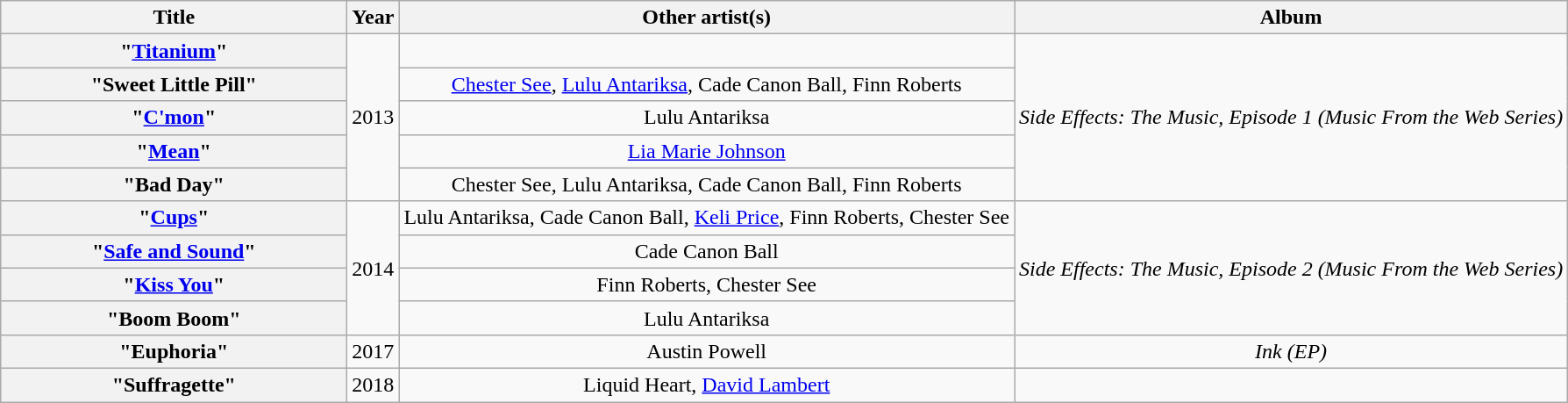<table class="wikitable plainrowheaders" style="text-align:center;">
<tr>
<th scope="col" style="width:16em;">Title</th>
<th scope="col">Year</th>
<th scope="col">Other artist(s)</th>
<th scope="col">Album</th>
</tr>
<tr>
<th scope="row">"<a href='#'>Titanium</a>"</th>
<td rowspan="5">2013</td>
<td></td>
<td rowspan="5"><em>Side Effects: The Music, Episode 1 (Music From the Web Series)</em></td>
</tr>
<tr>
<th scope="row">"Sweet Little Pill"</th>
<td><a href='#'>Chester See</a>, <a href='#'>Lulu Antariksa</a>, Cade Canon Ball, Finn Roberts</td>
</tr>
<tr>
<th scope="row">"<a href='#'>C'mon</a>"</th>
<td>Lulu Antariksa</td>
</tr>
<tr>
<th scope="row">"<a href='#'>Mean</a>"</th>
<td><a href='#'>Lia Marie Johnson</a></td>
</tr>
<tr>
<th scope="row">"Bad Day"</th>
<td>Chester See, Lulu Antariksa, Cade Canon Ball, Finn Roberts</td>
</tr>
<tr>
<th scope="row">"<a href='#'>Cups</a>"</th>
<td rowspan="4">2014</td>
<td>Lulu Antariksa, Cade Canon Ball, <a href='#'>Keli Price</a>, Finn Roberts, Chester See</td>
<td rowspan="4"><em>Side Effects: The Music, Episode 2 (Music From the Web Series)</em></td>
</tr>
<tr>
<th scope="row">"<a href='#'>Safe and Sound</a>"</th>
<td>Cade Canon Ball</td>
</tr>
<tr>
<th scope="row">"<a href='#'>Kiss You</a>"</th>
<td>Finn Roberts, Chester See</td>
</tr>
<tr>
<th scope="row">"Boom Boom"</th>
<td>Lulu Antariksa</td>
</tr>
<tr>
<th scope="row">"Euphoria"</th>
<td>2017</td>
<td>Austin Powell</td>
<td><em>Ink (EP)</em></td>
</tr>
<tr>
<th scope="row">"Suffragette"</th>
<td>2018</td>
<td>Liquid Heart, <a href='#'>David Lambert</a></td>
<td></td>
</tr>
</table>
